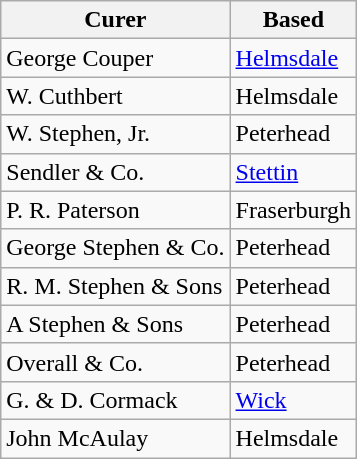<table class="wikitable sortable mw-collapsible">
<tr>
<th>Curer</th>
<th>Based</th>
</tr>
<tr>
<td>George Couper</td>
<td><a href='#'>Helmsdale</a></td>
</tr>
<tr>
<td>W. Cuthbert</td>
<td>Helmsdale</td>
</tr>
<tr>
<td>W. Stephen, Jr.</td>
<td>Peterhead</td>
</tr>
<tr>
<td>Sendler & Co.</td>
<td><a href='#'>Stettin</a></td>
</tr>
<tr>
<td>P. R. Paterson</td>
<td>Fraserburgh</td>
</tr>
<tr>
<td>George Stephen & Co.</td>
<td>Peterhead</td>
</tr>
<tr>
<td>R. M. Stephen & Sons</td>
<td>Peterhead</td>
</tr>
<tr>
<td>A Stephen & Sons</td>
<td>Peterhead</td>
</tr>
<tr>
<td>Overall & Co.</td>
<td>Peterhead</td>
</tr>
<tr>
<td>G. & D. Cormack</td>
<td><a href='#'>Wick</a></td>
</tr>
<tr>
<td>John McAulay</td>
<td>Helmsdale</td>
</tr>
</table>
